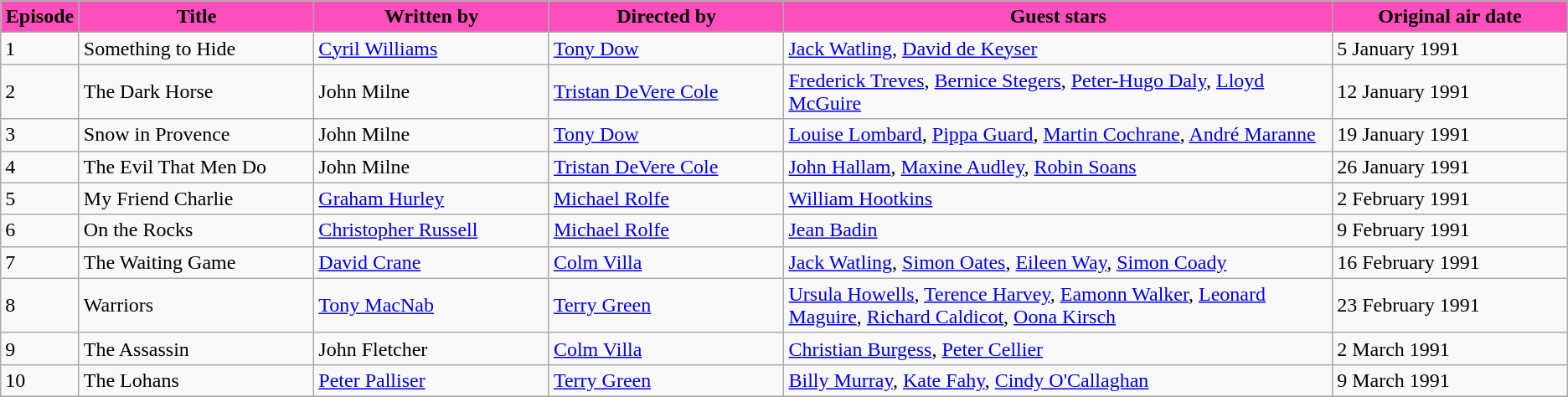<table class="wikitable">
<tr>
<th style="width:5%; background:#FF4FBC;">Episode</th>
<th style="width:15%; background:#FF4FBC;">Title</th>
<th style="width:15%; background:#FF4FBC;">Written by</th>
<th style="width:15%; background:#FF4FBC;">Directed by</th>
<th style="width:35%; background:#FF4FBC;">Guest stars</th>
<th style="width:35%; background:#FF4FBC;">Original air date</th>
</tr>
<tr id="Something to Hide">
<td>1</td>
<td>Something to Hide</td>
<td><a href='#'>Cyril Williams</a></td>
<td><a href='#'>Tony Dow</a></td>
<td><a href='#'>Jack Watling</a>, <a href='#'>David de Keyser</a></td>
<td>5 January 1991</td>
</tr>
<tr id="The Dark Horse">
<td>2</td>
<td>The Dark Horse</td>
<td>John Milne</td>
<td><a href='#'>Tristan DeVere Cole</a></td>
<td><a href='#'>Frederick Treves</a>, <a href='#'>Bernice Stegers</a>, <a href='#'>Peter-Hugo Daly</a>, <a href='#'>Lloyd McGuire</a></td>
<td>12 January 1991</td>
</tr>
<tr id="Snow in Provence">
<td>3</td>
<td>Snow in Provence</td>
<td>John Milne</td>
<td><a href='#'>Tony Dow</a></td>
<td><a href='#'>Louise Lombard</a>, <a href='#'>Pippa Guard</a>, <a href='#'>Martin Cochrane</a>, <a href='#'>André Maranne</a></td>
<td>19 January 1991</td>
</tr>
<tr id="The Evil That Men Do">
<td>4</td>
<td>The Evil That Men Do</td>
<td>John Milne</td>
<td><a href='#'>Tristan DeVere Cole</a></td>
<td><a href='#'>John Hallam</a>, <a href='#'>Maxine Audley</a>, <a href='#'>Robin Soans</a></td>
<td>26 January 1991</td>
</tr>
<tr id="My Friend Charlie">
<td>5</td>
<td>My Friend Charlie</td>
<td><a href='#'>Graham Hurley</a></td>
<td><a href='#'>Michael Rolfe</a></td>
<td><a href='#'>William Hootkins</a></td>
<td>2 February 1991</td>
</tr>
<tr id="On the Rocks">
<td>6</td>
<td>On the Rocks</td>
<td><a href='#'>Christopher Russell</a></td>
<td><a href='#'>Michael Rolfe</a></td>
<td><a href='#'>Jean Badin</a></td>
<td>9 February 1991</td>
</tr>
<tr id="The Waiting Game">
<td>7</td>
<td>The Waiting Game</td>
<td><a href='#'>David Crane</a></td>
<td><a href='#'>Colm Villa</a></td>
<td><a href='#'>Jack Watling</a>, <a href='#'>Simon Oates</a>, <a href='#'>Eileen Way</a>, <a href='#'>Simon Coady</a></td>
<td>16 February 1991</td>
</tr>
<tr id="Warriors">
<td>8</td>
<td>Warriors</td>
<td><a href='#'>Tony MacNab</a></td>
<td><a href='#'>Terry Green</a></td>
<td><a href='#'>Ursula Howells</a>, <a href='#'>Terence Harvey</a>, <a href='#'>Eamonn Walker</a>, <a href='#'>Leonard Maguire</a>, <a href='#'>Richard Caldicot</a>, <a href='#'>Oona Kirsch</a></td>
<td>23 February 1991</td>
</tr>
<tr id="The Assassin">
<td>9</td>
<td>The Assassin</td>
<td>John Fletcher</td>
<td><a href='#'>Colm Villa</a></td>
<td><a href='#'>Christian Burgess</a>, <a href='#'>Peter Cellier</a></td>
<td>2 March 1991</td>
</tr>
<tr id="The Lohans">
<td>10</td>
<td>The Lohans</td>
<td><a href='#'>Peter Palliser</a></td>
<td><a href='#'>Terry Green</a></td>
<td><a href='#'>Billy Murray</a>, <a href='#'>Kate Fahy</a>, <a href='#'>Cindy O'Callaghan</a></td>
<td>9 March 1991</td>
</tr>
<tr>
</tr>
</table>
